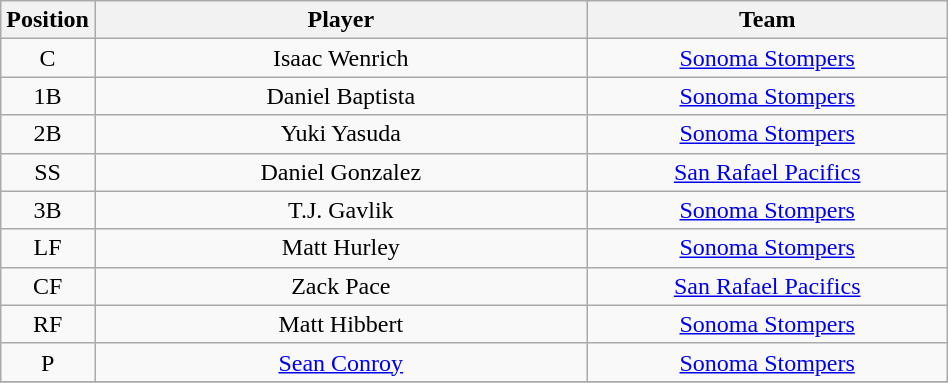<table class="wikitable"  style="width:50%; text-align:center;">
<tr>
<th style="width:5%;">Position</th>
<th style="width:55%;">Player</th>
<th style="width:55%;">Team</th>
</tr>
<tr>
<td>C</td>
<td>Isaac Wenrich</td>
<td><a href='#'>Sonoma Stompers</a></td>
</tr>
<tr>
<td>1B</td>
<td>Daniel Baptista</td>
<td><a href='#'>Sonoma Stompers</a></td>
</tr>
<tr>
<td>2B</td>
<td>Yuki Yasuda</td>
<td><a href='#'>Sonoma Stompers</a></td>
</tr>
<tr>
<td>SS</td>
<td>Daniel Gonzalez</td>
<td><a href='#'>San Rafael Pacifics</a></td>
</tr>
<tr>
<td>3B</td>
<td>T.J. Gavlik</td>
<td><a href='#'>Sonoma Stompers</a></td>
</tr>
<tr>
<td>LF</td>
<td>Matt Hurley</td>
<td><a href='#'>Sonoma Stompers</a></td>
</tr>
<tr>
<td>CF</td>
<td>Zack Pace</td>
<td><a href='#'>San Rafael Pacifics</a></td>
</tr>
<tr>
<td>RF</td>
<td>Matt Hibbert</td>
<td><a href='#'>Sonoma Stompers</a></td>
</tr>
<tr>
<td>P</td>
<td><a href='#'>Sean Conroy</a></td>
<td><a href='#'>Sonoma Stompers</a></td>
</tr>
<tr>
</tr>
</table>
